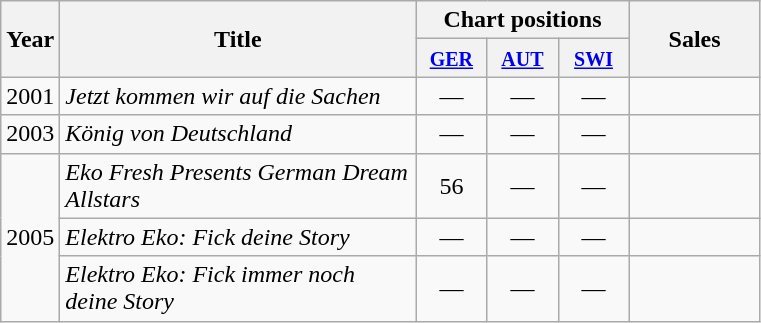<table class="wikitable">
<tr>
<th style="width:20px;" rowspan="2">Year</th>
<th style="width:230px;" rowspan="2">Title</th>
<th colspan="3">Chart positions</th>
<th style="width:80px;" rowspan="2">Sales</th>
</tr>
<tr>
<th style="width:40px;"><small><a href='#'>GER</a></small></th>
<th style="width:40px;"><small><a href='#'>AUT</a></small></th>
<th style="width:40px;"><small><a href='#'>SWI</a></small></th>
</tr>
<tr>
<td>2001</td>
<td><em>Jetzt kommen wir auf die Sachen</em></td>
<td style="text-align:center;">—</td>
<td style="text-align:center;">—</td>
<td style="text-align:center;">—</td>
<td></td>
</tr>
<tr>
<td>2003</td>
<td><em>König von Deutschland</em></td>
<td style="text-align:center;">—</td>
<td style="text-align:center;">—</td>
<td style="text-align:center;">—</td>
<td></td>
</tr>
<tr>
<td rowspan="3">2005</td>
<td><em>Eko Fresh Presents German Dream Allstars</em></td>
<td style="text-align:center;">56</td>
<td style="text-align:center;">—</td>
<td style="text-align:center;">—</td>
<td></td>
</tr>
<tr>
<td><em>Elektro Eko: Fick deine Story</em></td>
<td style="text-align:center;">—</td>
<td style="text-align:center;">—</td>
<td style="text-align:center;">—</td>
<td></td>
</tr>
<tr>
<td><em>Elektro Eko: Fick immer noch deine Story</em></td>
<td style="text-align:center;">—</td>
<td style="text-align:center;">—</td>
<td style="text-align:center;">—</td>
<td></td>
</tr>
</table>
